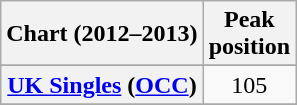<table class="wikitable sortable plainrowheaders" style="text-align:center">
<tr>
<th scope="col">Chart (2012–2013)</th>
<th scope="col">Peak<br>position</th>
</tr>
<tr>
</tr>
<tr>
<th scope="row"><a href='#'>UK Singles</a> (<a href='#'>OCC</a>)</th>
<td>105</td>
</tr>
<tr>
</tr>
<tr>
</tr>
<tr>
</tr>
<tr>
</tr>
</table>
